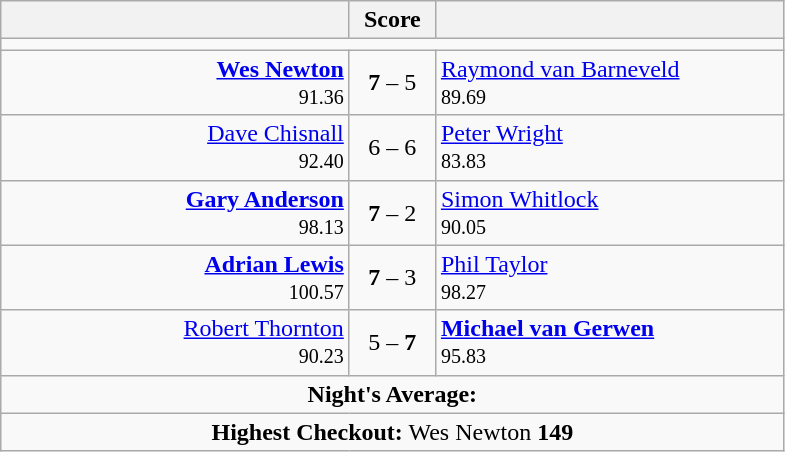<table class=wikitable style="text-align:center">
<tr>
<th width=225></th>
<th width=50>Score</th>
<th width=225></th>
</tr>
<tr align=centre>
<td colspan="3"></td>
</tr>
<tr align=left>
<td align=right><strong><a href='#'>Wes Newton</a></strong>  <br><small><span>91.36</span></small></td>
<td align=center><strong>7</strong> – 5</td>
<td> <a href='#'>Raymond van Barneveld</a> <br><small><span>89.69</span></small></td>
</tr>
<tr align=left>
<td align=right><a href='#'>Dave Chisnall</a>  <br><small><span>92.40</span></small></td>
<td align=center>6 – 6</td>
<td> <a href='#'>Peter Wright</a> <br><small><span>83.83</span></small></td>
</tr>
<tr align=left>
<td align=right><strong><a href='#'>Gary Anderson</a></strong>  <br><small><span>98.13</span></small></td>
<td align=center><strong>7</strong> – 2</td>
<td> <a href='#'>Simon Whitlock</a> <br><small><span>90.05</span></small></td>
</tr>
<tr align=left>
<td align=right><strong><a href='#'>Adrian Lewis</a></strong>  <br><small><span>100.57</span></small></td>
<td align=center><strong>7</strong> – 3</td>
<td> <a href='#'>Phil Taylor</a> <br><small><span>98.27</span></small></td>
</tr>
<tr align=left>
<td align=right><a href='#'>Robert Thornton</a>  <br><small><span>90.23</span></small></td>
<td align=center>5 – <strong>7</strong></td>
<td> <strong><a href='#'>Michael van Gerwen</a></strong> <br><small><span>95.83</span></small></td>
</tr>
<tr align=center>
<td colspan="3"><strong>Night's Average:</strong> </td>
</tr>
<tr align=center>
<td colspan="3"><strong>Highest Checkout:</strong> Wes Newton <strong>149</strong></td>
</tr>
</table>
